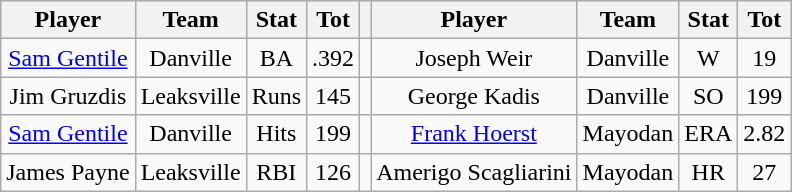<table class="wikitable" style="text-align:center">
<tr>
<th>Player</th>
<th>Team</th>
<th>Stat</th>
<th>Tot</th>
<th></th>
<th>Player</th>
<th>Team</th>
<th>Stat</th>
<th>Tot</th>
</tr>
<tr>
<td><a href='#'>Sam Gentile</a></td>
<td>Danville</td>
<td>BA</td>
<td>.392</td>
<td></td>
<td>Joseph Weir</td>
<td>Danville</td>
<td>W</td>
<td>19</td>
</tr>
<tr>
<td>Jim Gruzdis</td>
<td>Leaksville</td>
<td>Runs</td>
<td>145</td>
<td></td>
<td>George Kadis</td>
<td>Danville</td>
<td>SO</td>
<td>199</td>
</tr>
<tr>
<td><a href='#'>Sam Gentile</a></td>
<td>Danville</td>
<td>Hits</td>
<td>199</td>
<td></td>
<td><a href='#'>Frank Hoerst</a></td>
<td>Mayodan</td>
<td>ERA</td>
<td>2.82</td>
</tr>
<tr>
<td>James Payne</td>
<td>Leaksville</td>
<td>RBI</td>
<td>126</td>
<td></td>
<td>Amerigo Scagliarini</td>
<td>Mayodan</td>
<td>HR</td>
<td>27</td>
</tr>
</table>
